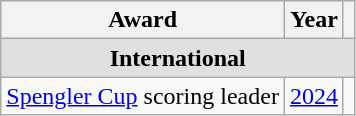<table class="wikitable">
<tr>
<th>Award</th>
<th>Year</th>
<th></th>
</tr>
<tr ALIGN="center" bgcolor="#e0e0e0">
<td colspan="3"><strong>International</strong></td>
</tr>
<tr>
<td><a href='#'>Spengler Cup</a> scoring leader</td>
<td><a href='#'>2024</a></td>
<td></td>
</tr>
</table>
